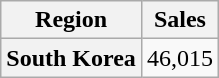<table class="wikitable plainrowheaders" style="text-align:center">
<tr>
<th scope="col">Region</th>
<th scope="col">Sales</th>
</tr>
<tr>
<th scope="row">South Korea</th>
<td>46,015</td>
</tr>
</table>
